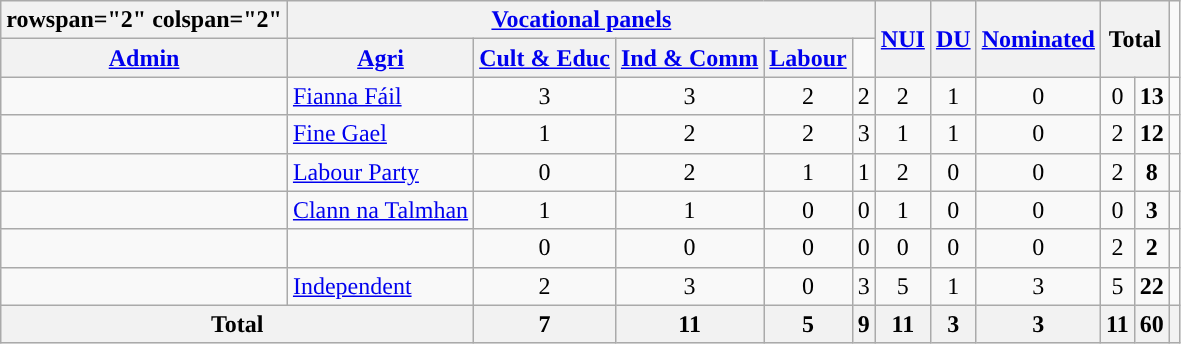<table class="wikitable">
<tr>
<th>rowspan="2" colspan="2" </th>
<th scope="col" colspan="5"><a href='#'>Vocational panels</a></th>
<th rowspan="2"><a href='#'>NUI</a></th>
<th rowspan="2"><a href='#'>DU</a></th>
<th rowspan="2"><a href='#'>Nominated</a></th>
<th rowspan="2" colspan="2">Total</th>
</tr>
<tr>
<th scope="col"><a href='#'>Admin</a></th>
<th scope="col"><a href='#'>Agri</a></th>
<th scope="col"><a href='#'>Cult & Educ</a></th>
<th scope="col"><a href='#'>Ind & Comm</a></th>
<th scope="col"><a href='#'>Labour</a></th>
</tr>
<tr style="text-align:center">
<td style="background-color: "></td>
<td align="left"><a href='#'>Fianna Fáil</a></td>
<td>3</td>
<td>3</td>
<td>2</td>
<td>2</td>
<td>2</td>
<td>1</td>
<td>0</td>
<td>0</td>
<td><strong>13</strong></td>
<td style="background-color: "></td>
</tr>
<tr style="text-align:center">
<td style="background-color: "></td>
<td align="left"><a href='#'>Fine Gael</a></td>
<td>1</td>
<td>2</td>
<td>2</td>
<td>3</td>
<td>1</td>
<td>1</td>
<td>0</td>
<td>2</td>
<td><strong>12</strong></td>
<td style="background-color: "></td>
</tr>
<tr style="text-align:center">
<td style="background-color: "></td>
<td align="left"><a href='#'>Labour Party</a></td>
<td>0</td>
<td>2</td>
<td>1</td>
<td>1</td>
<td>2</td>
<td>0</td>
<td>0</td>
<td>2</td>
<td><strong>8</strong></td>
<td style="background-color: "></td>
</tr>
<tr style="text-align:center">
<td style="background-color: "></td>
<td align="left"><a href='#'>Clann na Talmhan</a></td>
<td>1</td>
<td>1</td>
<td>0</td>
<td>0</td>
<td>1</td>
<td>0</td>
<td>0</td>
<td>0</td>
<td><strong>3</strong></td>
<td style="background-color: "></td>
</tr>
<tr style="text-align:center">
<td style="background-color: "></td>
<td align="left"></td>
<td>0</td>
<td>0</td>
<td>0</td>
<td>0</td>
<td>0</td>
<td>0</td>
<td>0</td>
<td>2</td>
<td><strong>2</strong></td>
<td style="background-color: "></td>
</tr>
<tr style="text-align:center">
<td style="background-color: "></td>
<td align="left"><a href='#'>Independent</a></td>
<td>2</td>
<td>3</td>
<td>0</td>
<td>3</td>
<td>5</td>
<td>1</td>
<td>3</td>
<td>5</td>
<td><strong>22</strong></td>
<td style="background-color: "></td>
</tr>
<tr style="text-align:center">
<th colspan="2">Total</th>
<th>7</th>
<th>11</th>
<th>5</th>
<th>9</th>
<th>11</th>
<th>3</th>
<th>3</th>
<th>11</th>
<th>60</th>
<th></th>
</tr>
</table>
